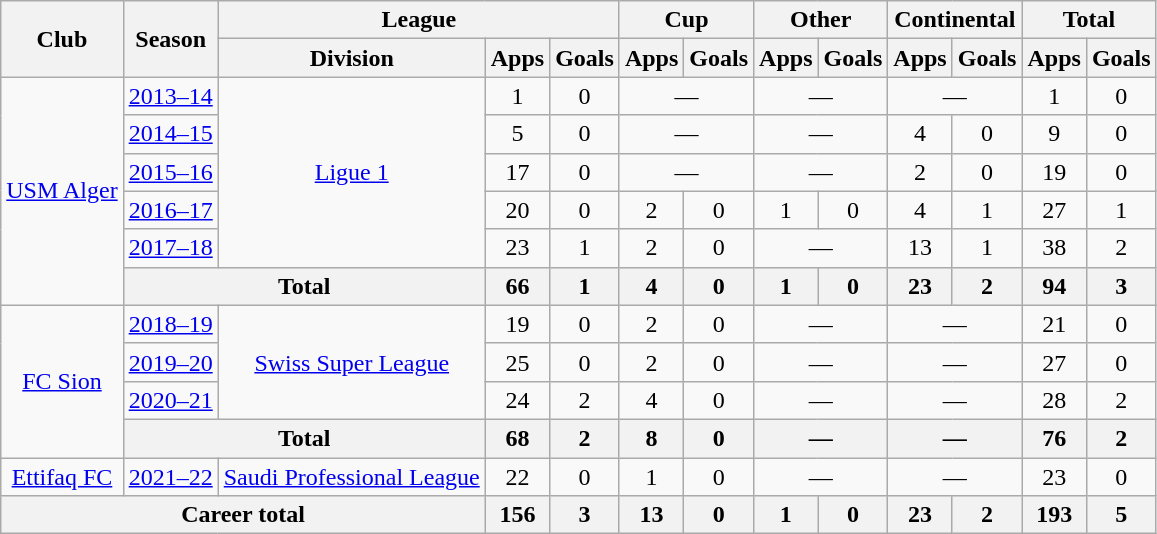<table class="wikitable" style="text-align:center">
<tr>
<th rowspan="2">Club</th>
<th rowspan="2">Season</th>
<th colspan="3">League</th>
<th colspan="2">Cup</th>
<th colspan="2">Other</th>
<th colspan="2">Continental</th>
<th colspan="2">Total</th>
</tr>
<tr>
<th>Division</th>
<th>Apps</th>
<th>Goals</th>
<th>Apps</th>
<th>Goals</th>
<th>Apps</th>
<th>Goals</th>
<th>Apps</th>
<th>Goals</th>
<th>Apps</th>
<th>Goals</th>
</tr>
<tr>
<td rowspan="6"><a href='#'>USM Alger</a></td>
<td><a href='#'>2013–14</a></td>
<td rowspan="5"><a href='#'>Ligue 1</a></td>
<td>1</td>
<td>0</td>
<td colspan="2">—</td>
<td colspan="2">—</td>
<td colspan="2">—</td>
<td>1</td>
<td>0</td>
</tr>
<tr>
<td><a href='#'>2014–15</a></td>
<td>5</td>
<td>0</td>
<td colspan="2">—</td>
<td colspan="2">—</td>
<td>4</td>
<td>0</td>
<td>9</td>
<td>0</td>
</tr>
<tr>
<td><a href='#'>2015–16</a></td>
<td>17</td>
<td>0</td>
<td colspan="2">—</td>
<td colspan="2">—</td>
<td>2</td>
<td>0</td>
<td>19</td>
<td>0</td>
</tr>
<tr>
<td><a href='#'>2016–17</a></td>
<td>20</td>
<td>0</td>
<td>2</td>
<td>0</td>
<td>1</td>
<td>0</td>
<td>4</td>
<td>1</td>
<td>27</td>
<td>1</td>
</tr>
<tr>
<td><a href='#'>2017–18</a></td>
<td>23</td>
<td>1</td>
<td>2</td>
<td>0</td>
<td colspan="2">—</td>
<td>13</td>
<td>1</td>
<td>38</td>
<td>2</td>
</tr>
<tr>
<th colspan="2">Total</th>
<th>66</th>
<th>1</th>
<th>4</th>
<th>0</th>
<th>1</th>
<th>0</th>
<th>23</th>
<th>2</th>
<th>94</th>
<th>3</th>
</tr>
<tr>
<td rowspan="4"><a href='#'>FC Sion</a></td>
<td><a href='#'>2018–19</a></td>
<td rowspan="3"><a href='#'>Swiss Super League</a></td>
<td>19</td>
<td>0</td>
<td>2</td>
<td>0</td>
<td colspan="2">—</td>
<td colspan="2">—</td>
<td>21</td>
<td>0</td>
</tr>
<tr>
<td><a href='#'>2019–20</a></td>
<td>25</td>
<td>0</td>
<td>2</td>
<td>0</td>
<td colspan="2">—</td>
<td colspan="2">—</td>
<td>27</td>
<td>0</td>
</tr>
<tr>
<td><a href='#'>2020–21</a></td>
<td>24</td>
<td>2</td>
<td>4</td>
<td>0</td>
<td colspan="2">—</td>
<td colspan="2">—</td>
<td>28</td>
<td>2</td>
</tr>
<tr>
<th colspan="2">Total</th>
<th>68</th>
<th>2</th>
<th>8</th>
<th>0</th>
<th colspan="2">—</th>
<th colspan="2">—</th>
<th>76</th>
<th>2</th>
</tr>
<tr>
<td><a href='#'>Ettifaq FC</a></td>
<td><a href='#'>2021–22</a></td>
<td><a href='#'>Saudi Professional League</a></td>
<td>22</td>
<td>0</td>
<td>1</td>
<td>0</td>
<td colspan="2">—</td>
<td colspan="2">—</td>
<td>23</td>
<td>0</td>
</tr>
<tr>
<th colspan="3">Career total</th>
<th>156</th>
<th>3</th>
<th>13</th>
<th>0</th>
<th>1</th>
<th>0</th>
<th>23</th>
<th>2</th>
<th>193</th>
<th>5</th>
</tr>
</table>
